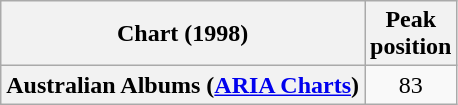<table class="wikitable sortable plainrowheaders" style="text-align:center">
<tr>
<th scope="col">Chart (1998)</th>
<th scope="col">Peak<br>position</th>
</tr>
<tr>
<th scope="row">Australian Albums (<a href='#'>ARIA Charts</a>)</th>
<td>83</td>
</tr>
</table>
